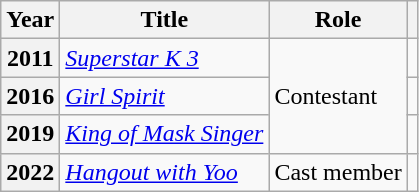<table class="wikitable sortable plainrowheaders">
<tr>
<th scope="col">Year</th>
<th scope="col">Title</th>
<th scope="col">Role</th>
<th scope="col" class="unsortable"></th>
</tr>
<tr>
<th scope="row">2011</th>
<td><em><a href='#'>Superstar K 3</a></em></td>
<td rowspan="3">Contestant</td>
<td style="text-align:center"></td>
</tr>
<tr>
<th scope="row">2016</th>
<td><em><a href='#'>Girl Spirit</a></em></td>
<td style="text-align:center"></td>
</tr>
<tr>
<th scope="row">2019</th>
<td><em><a href='#'>King of Mask Singer</a></em></td>
<td style="text-align:center"></td>
</tr>
<tr>
<th scope="row">2022</th>
<td><em><a href='#'>Hangout with Yoo</a></em></td>
<td>Cast member</td>
<td style="text-align:center"></td>
</tr>
</table>
